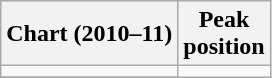<table class="wikitable sortable">
<tr>
<th scope="col">Chart (2010–11)</th>
<th scope="col">Peak<br>position</th>
</tr>
<tr>
<td></td>
</tr>
<tr>
</tr>
</table>
